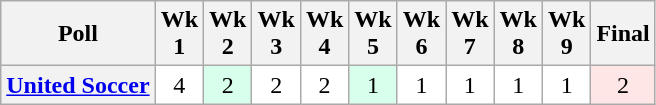<table class="wikitable" style="white-space:nowrap;text-align:center;">
<tr>
<th>Poll</th>
<th>Wk<br>1</th>
<th>Wk<br>2</th>
<th>Wk<br>3</th>
<th>Wk<br>4</th>
<th>Wk<br>5</th>
<th>Wk<br>6</th>
<th>Wk<br>7</th>
<th>Wk<br>8</th>
<th>Wk<br>9</th>
<th>Final</th>
</tr>
<tr>
<th><a href='#'>United Soccer</a></th>
<td style="background:#FFFFFF;">4</td>
<td style="background:#D8FFEB;">2</td>
<td style="background:#FFFFFF;">2</td>
<td style="background:#FFFFFF;">2</td>
<td style="background:#D8FFEB;">1</td>
<td style="background:#FFFFFF;">1</td>
<td style="background:#FFFFFF;">1</td>
<td style="background:#FFFFFF;">1</td>
<td style="background:#FFFFFF;">1</td>
<td style="background:#FFE6E6;">2</td>
</tr>
</table>
